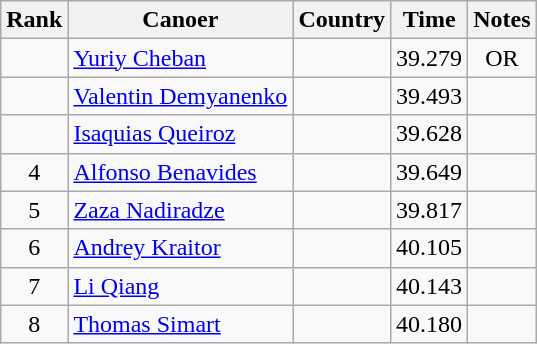<table class="wikitable" style="text-align:center;">
<tr>
<th>Rank</th>
<th>Canoer</th>
<th>Country</th>
<th>Time</th>
<th>Notes</th>
</tr>
<tr>
<td></td>
<td align="left"><a href='#'>Yuriy Cheban</a></td>
<td align="left"></td>
<td>39.279</td>
<td>OR</td>
</tr>
<tr>
<td></td>
<td align="left"><a href='#'>Valentin Demyanenko</a></td>
<td align="left"></td>
<td>39.493</td>
<td></td>
</tr>
<tr>
<td></td>
<td align="left"><a href='#'>Isaquias Queiroz</a></td>
<td align="left"></td>
<td>39.628</td>
<td></td>
</tr>
<tr>
<td>4</td>
<td align="left"><a href='#'>Alfonso Benavides</a></td>
<td align="left"></td>
<td>39.649</td>
<td></td>
</tr>
<tr>
<td>5</td>
<td align="left"><a href='#'>Zaza Nadiradze</a></td>
<td align="left"></td>
<td>39.817</td>
<td></td>
</tr>
<tr>
<td>6</td>
<td align="left"><a href='#'>Andrey Kraitor</a></td>
<td align="left"></td>
<td>40.105</td>
<td></td>
</tr>
<tr>
<td>7</td>
<td align="left"><a href='#'>Li Qiang</a></td>
<td align="left"></td>
<td>40.143</td>
<td></td>
</tr>
<tr>
<td>8</td>
<td align="left"><a href='#'>Thomas Simart</a></td>
<td align="left"></td>
<td>40.180</td>
<td></td>
</tr>
</table>
